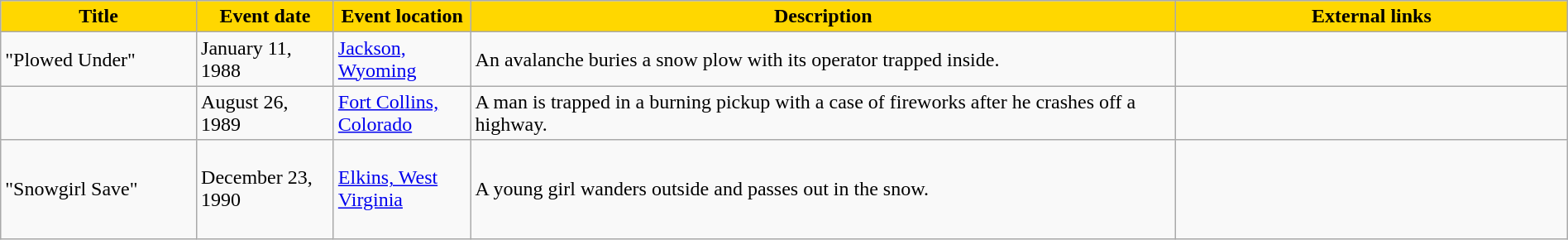<table class="wikitable" style="width: 100%;">
<tr>
<th style="background: #FFD700; color: #000000; width: 10%;">Title</th>
<th style="background: #FFD700; color: #000000; width: 7%;">Event date</th>
<th style="background: #FFD700; color: #000000; width: 7%;">Event location</th>
<th style="background: #FFD700; color: #000000; width: 36%;">Description</th>
<th style="background: #FFD700; color: #000000; width: 20%;">External links</th>
</tr>
<tr>
<td>"Plowed Under"</td>
<td>January 11, 1988</td>
<td><a href='#'>Jackson, Wyoming</a></td>
<td>An avalanche buries a snow plow with its operator trapped inside.</td>
<td></td>
</tr>
<tr>
<td></td>
<td>August 26, 1989</td>
<td><a href='#'>Fort Collins, Colorado</a></td>
<td>A man is trapped in a burning pickup with a case of fireworks after he crashes off a highway.</td>
<td></td>
</tr>
<tr>
<td>"Snowgirl Save"</td>
<td>December 23, 1990</td>
<td><a href='#'>Elkins, West Virginia</a></td>
<td>A young girl wanders outside and passes out in the snow.</td>
<td class="mw-collapsible mw-collapsed" data-expandtext="Show" data-collapsetext="Hide" style="float: left; border: none;"><br><br><br><br></td>
</tr>
</table>
